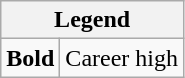<table class="wikitable mw-collapsible mw-collapsed">
<tr>
<th colspan="2">Legend</th>
</tr>
<tr>
<td><strong>Bold</strong></td>
<td>Career high</td>
</tr>
</table>
